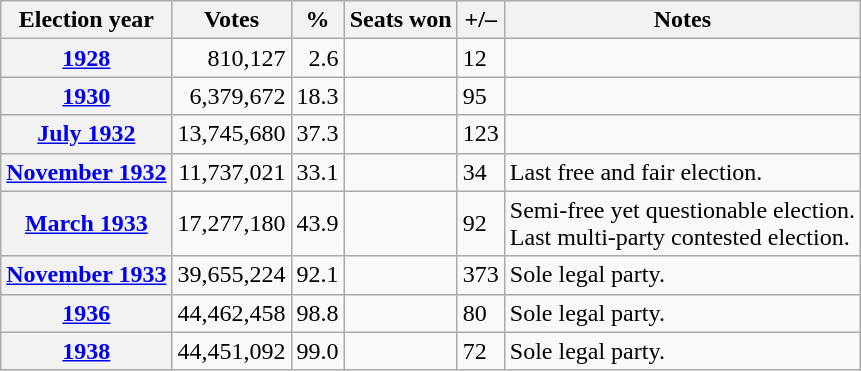<table class=wikitable style="text-align: right;">
<tr>
<th>Election year</th>
<th>Votes</th>
<th>%</th>
<th>Seats won</th>
<th>+/–</th>
<th>Notes</th>
</tr>
<tr>
<th><a href='#'>1928</a></th>
<td>810,127</td>
<td>2.6</td>
<td align=left></td>
<td align=left> 12</td>
<td align=left></td>
</tr>
<tr>
<th><a href='#'>1930</a></th>
<td>6,379,672</td>
<td>18.3</td>
<td align=left></td>
<td align=left> 95</td>
<td align=left></td>
</tr>
<tr>
<th><a href='#'>July 1932</a></th>
<td>13,745,680</td>
<td>37.3</td>
<td align=left></td>
<td align=left> 123</td>
<td align=left></td>
</tr>
<tr>
<th><a href='#'>November 1932</a></th>
<td>11,737,021</td>
<td>33.1</td>
<td align=left></td>
<td align=left> 34</td>
<td align=left>Last free and fair election.</td>
</tr>
<tr>
<th><a href='#'>March 1933</a></th>
<td>17,277,180</td>
<td>43.9</td>
<td align=left></td>
<td align=left> 92</td>
<td align=left>Semi-free yet questionable election.<br>Last multi-party contested election.</td>
</tr>
<tr>
<th><a href='#'>November 1933</a></th>
<td>39,655,224</td>
<td>92.1</td>
<td align=left></td>
<td align=left> 373</td>
<td align=left>Sole legal party.</td>
</tr>
<tr>
<th><a href='#'>1936</a></th>
<td>44,462,458</td>
<td>98.8</td>
<td align=left></td>
<td align=left> 80</td>
<td align=left>Sole legal party.</td>
</tr>
<tr>
<th><a href='#'>1938</a></th>
<td>44,451,092</td>
<td>99.0</td>
<td align=left></td>
<td align=left> 72</td>
<td align=left>Sole legal party.</td>
</tr>
</table>
